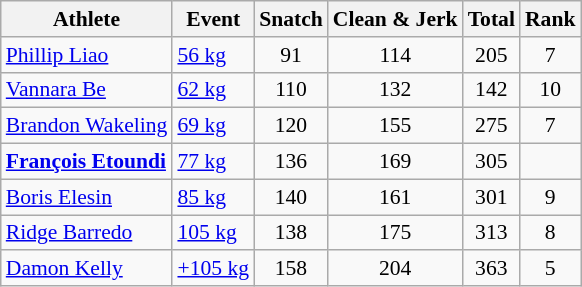<table class=wikitable style=font-size:90%;text-align:center>
<tr>
<th>Athlete</th>
<th>Event</th>
<th>Snatch</th>
<th>Clean & Jerk</th>
<th>Total</th>
<th>Rank</th>
</tr>
<tr>
<td align=left><a href='#'>Phillip Liao</a></td>
<td align=left><a href='#'>56 kg</a></td>
<td>91</td>
<td>114</td>
<td>205</td>
<td>7</td>
</tr>
<tr>
<td align=left><a href='#'>Vannara Be</a></td>
<td align=left><a href='#'>62 kg</a></td>
<td>110</td>
<td>132</td>
<td>142</td>
<td>10</td>
</tr>
<tr>
<td align=left><a href='#'>Brandon Wakeling</a></td>
<td align=left><a href='#'>69 kg</a></td>
<td>120</td>
<td>155</td>
<td>275</td>
<td>7</td>
</tr>
<tr>
<td align=left><strong><a href='#'>François Etoundi</a></strong></td>
<td align=left><a href='#'>77 kg</a></td>
<td>136</td>
<td>169</td>
<td>305</td>
<td></td>
</tr>
<tr>
<td align=left><a href='#'>Boris Elesin</a></td>
<td align=left><a href='#'>85 kg</a></td>
<td>140</td>
<td>161</td>
<td>301</td>
<td>9</td>
</tr>
<tr>
<td align=left><a href='#'>Ridge Barredo</a></td>
<td align=left><a href='#'>105 kg</a></td>
<td>138</td>
<td>175</td>
<td>313</td>
<td>8</td>
</tr>
<tr>
<td align=left><a href='#'>Damon Kelly</a></td>
<td align=left><a href='#'>+105 kg</a></td>
<td>158</td>
<td>204</td>
<td>363</td>
<td>5</td>
</tr>
</table>
